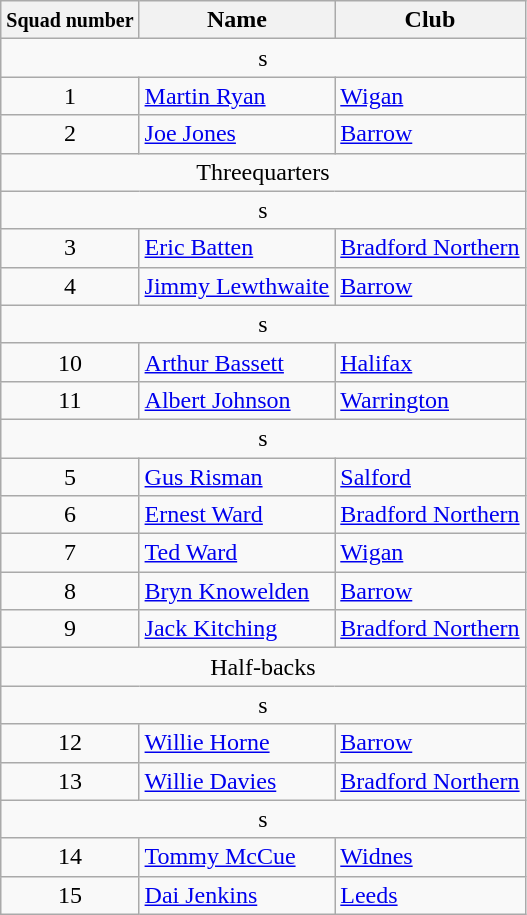<table class="wikitable">
<tr>
<th><small>Squad number</small></th>
<th>Name</th>
<th>Club</th>
</tr>
<tr>
<td colspan="3" style="text-align: center;">s</td>
</tr>
<tr>
<td style="text-align: center;">1</td>
<td><a href='#'>Martin Ryan</a></td>
<td><a href='#'>Wigan</a></td>
</tr>
<tr>
<td style="text-align: center;">2</td>
<td><a href='#'>Joe Jones</a></td>
<td><a href='#'>Barrow</a></td>
</tr>
<tr>
<td colspan="3" style="text-align: center;">Threequarters</td>
</tr>
<tr>
<td colspan="3" style="text-align: center;">s</td>
</tr>
<tr>
<td style="text-align: center;">3</td>
<td><a href='#'>Eric Batten</a></td>
<td><a href='#'>Bradford Northern</a></td>
</tr>
<tr>
<td style="text-align: center;">4</td>
<td><a href='#'>Jimmy Lewthwaite</a></td>
<td><a href='#'>Barrow</a></td>
</tr>
<tr>
<td colspan="3" style="text-align: center;">s</td>
</tr>
<tr>
<td style="text-align: center;">10</td>
<td><a href='#'>Arthur Bassett</a></td>
<td><a href='#'>Halifax</a></td>
</tr>
<tr>
<td style="text-align: center;">11</td>
<td><a href='#'>Albert Johnson</a></td>
<td><a href='#'>Warrington</a></td>
</tr>
<tr>
<td colspan="3" style="text-align: center;">s</td>
</tr>
<tr>
<td style="text-align: center;">5</td>
<td><a href='#'>Gus Risman</a></td>
<td><a href='#'>Salford</a></td>
</tr>
<tr>
<td style="text-align: center;">6</td>
<td><a href='#'>Ernest Ward</a></td>
<td><a href='#'>Bradford Northern</a></td>
</tr>
<tr>
<td style="text-align: center;">7</td>
<td><a href='#'>Ted Ward</a></td>
<td><a href='#'>Wigan</a></td>
</tr>
<tr>
<td style="text-align: center;">8</td>
<td><a href='#'>Bryn Knowelden</a></td>
<td><a href='#'>Barrow</a></td>
</tr>
<tr>
<td style="text-align: center;">9</td>
<td><a href='#'>Jack Kitching</a></td>
<td><a href='#'>Bradford Northern</a></td>
</tr>
<tr>
<td colspan="3" style="text-align: center;">Half-backs</td>
</tr>
<tr>
<td colspan="3" style="text-align: center;">s</td>
</tr>
<tr>
<td style="text-align: center;">12</td>
<td><a href='#'>Willie Horne</a></td>
<td><a href='#'>Barrow</a></td>
</tr>
<tr>
<td style="text-align: center;">13</td>
<td><a href='#'>Willie Davies</a></td>
<td><a href='#'>Bradford Northern</a></td>
</tr>
<tr>
<td colspan="3" style="text-align: center;">s</td>
</tr>
<tr>
<td style="text-align: center;">14</td>
<td><a href='#'>Tommy McCue</a></td>
<td><a href='#'>Widnes</a></td>
</tr>
<tr>
<td style="text-align: center;">15</td>
<td><a href='#'>Dai Jenkins</a></td>
<td><a href='#'>Leeds</a></td>
</tr>
</table>
